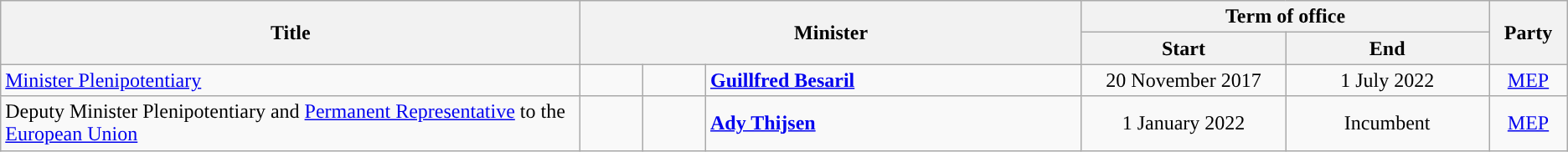<table class="wikitable sortable" style="text-align:left">
<tr>
<th rowspan="2" width="37%">Title</th>
<th colspan="3" rowspan="2">Minister</th>
<th colspan="2">Term of office</th>
<th rowspan="2" width="5%">Party</th>
</tr>
<tr>
<th width="13%" data-sort-type=date>Start</th>
<th width="13%" data-sort-type=date>End</th>
</tr>
<tr>
<td><a href='#'>Minister Plenipotentiary</a></td>
<td style="background:"></td>
<td></td>
<td width="24%"><strong><a href='#'>Guillfred Besaril</a></strong></td>
<td style="text-align:center">20 November 2017</td>
<td style="text-align:center">1 July 2022</td>
<td style="text-align:center"><a href='#'>MEP</a></td>
</tr>
<tr>
<td>Deputy Minister Plenipotentiary and <a href='#'>Permanent Representative</a> to the <a href='#'>European Union</a></td>
<td style="background:"></td>
<td></td>
<td><strong><a href='#'>Ady Thijsen</a></strong></td>
<td style="text-align:center">1 January 2022</td>
<td style="text-align:center">Incumbent</td>
<td style="text-align:center"><a href='#'>MEP</a></td>
</tr>
</table>
